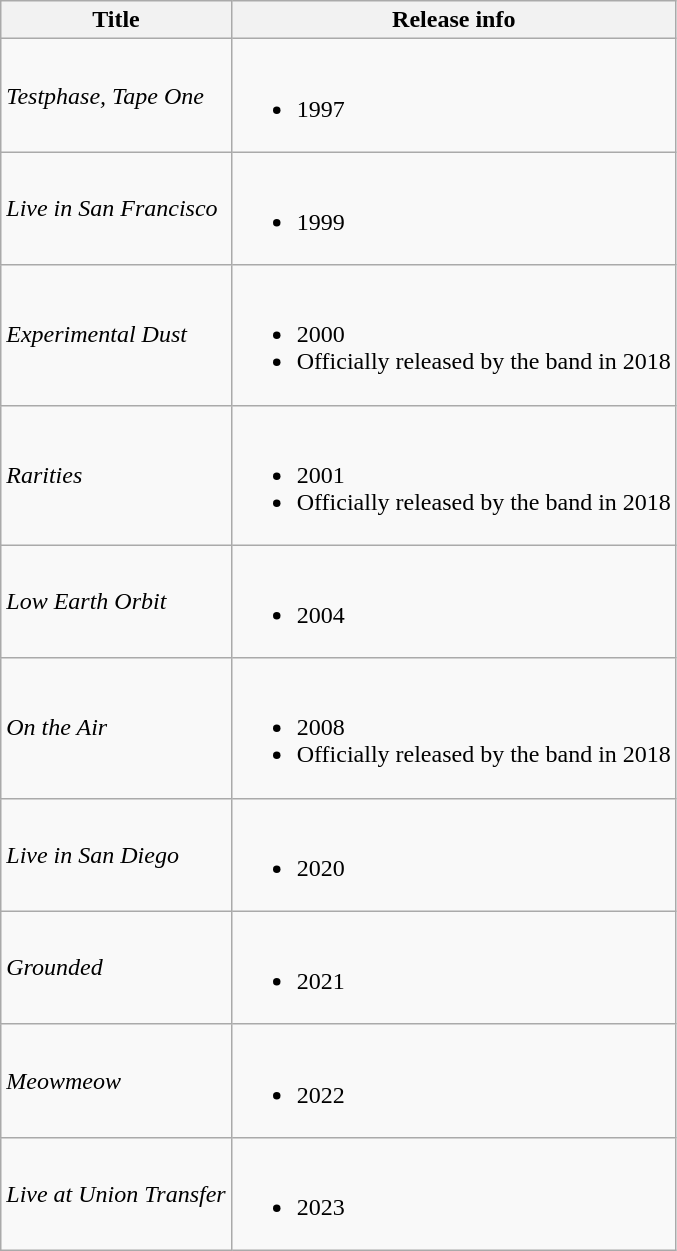<table class="wikitable">
<tr>
<th>Title</th>
<th>Release info</th>
</tr>
<tr>
<td><em>Testphase, Tape One</em></td>
<td><br><ul><li>1997</li></ul></td>
</tr>
<tr>
<td><em>Live in San Francisco</em></td>
<td><br><ul><li>1999</li></ul></td>
</tr>
<tr>
<td><em>Experimental Dust</em></td>
<td><br><ul><li>2000</li><li>Officially released by the band in 2018</li></ul></td>
</tr>
<tr>
<td><em>Rarities</em></td>
<td><br><ul><li>2001</li><li>Officially released by the band in 2018</li></ul></td>
</tr>
<tr>
<td><em>Low Earth Orbit</em></td>
<td><br><ul><li>2004</li></ul></td>
</tr>
<tr>
<td><em>On the Air</em></td>
<td><br><ul><li>2008</li><li>Officially released by the band in 2018</li></ul></td>
</tr>
<tr>
<td><em>Live in San Diego</em></td>
<td><br><ul><li>2020</li></ul></td>
</tr>
<tr>
<td><em>Grounded</em></td>
<td><br><ul><li>2021</li></ul></td>
</tr>
<tr>
<td><em>Meowmeow</em></td>
<td><br><ul><li>2022</li></ul></td>
</tr>
<tr>
<td><em>Live at Union Transfer</em></td>
<td><br><ul><li>2023</li></ul></td>
</tr>
</table>
